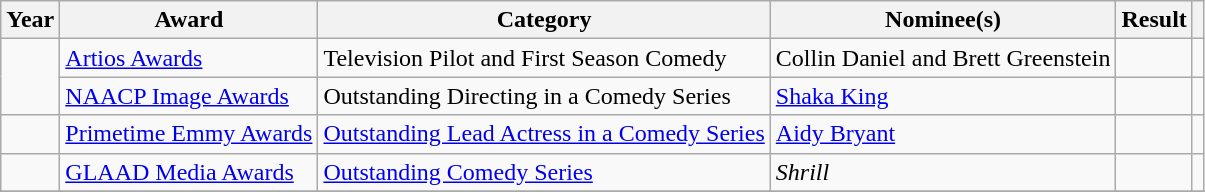<table class="wikitable sortable">
<tr>
<th>Year</th>
<th>Award</th>
<th>Category</th>
<th>Nominee(s)</th>
<th>Result</th>
<th></th>
</tr>
<tr>
<td rowspan="2"></td>
<td><a href='#'>Artios Awards</a></td>
<td>Television Pilot and First Season Comedy</td>
<td>Collin Daniel and Brett Greenstein</td>
<td></td>
<td align="center"></td>
</tr>
<tr>
<td><a href='#'>NAACP Image Awards</a></td>
<td>Outstanding Directing in a Comedy Series</td>
<td><a href='#'>Shaka King</a> </td>
<td></td>
<td align="center"></td>
</tr>
<tr>
<td></td>
<td><a href='#'>Primetime Emmy Awards</a></td>
<td><a href='#'>Outstanding Lead Actress in a Comedy Series</a></td>
<td><a href='#'>Aidy Bryant</a></td>
<td></td>
<td align="center"></td>
</tr>
<tr>
<td></td>
<td><a href='#'>GLAAD Media Awards</a></td>
<td><a href='#'>Outstanding Comedy Series</a></td>
<td><em>Shrill</em></td>
<td></td>
<td align="center"></td>
</tr>
<tr>
</tr>
</table>
